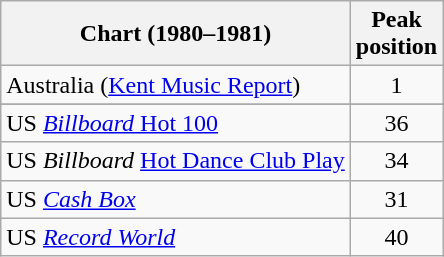<table class="wikitable sortable">
<tr>
<th>Chart (1980–1981)</th>
<th>Peak<br>position</th>
</tr>
<tr>
<td>Australia (<a href='#'>Kent Music Report</a>)</td>
<td align="center">1</td>
</tr>
<tr>
</tr>
<tr>
</tr>
<tr>
</tr>
<tr>
</tr>
<tr>
<td>US <a href='#'><em>Billboard</em> Hot 100</a></td>
<td align="center">36</td>
</tr>
<tr>
<td>US <em>Billboard</em> <a href='#'>Hot Dance Club Play</a></td>
<td align="center">34</td>
</tr>
<tr>
<td>US <em><a href='#'>Cash Box</a></em></td>
<td align="center">31</td>
</tr>
<tr>
<td>US <em><a href='#'>Record World</a></em></td>
<td align="center">40</td>
</tr>
</table>
